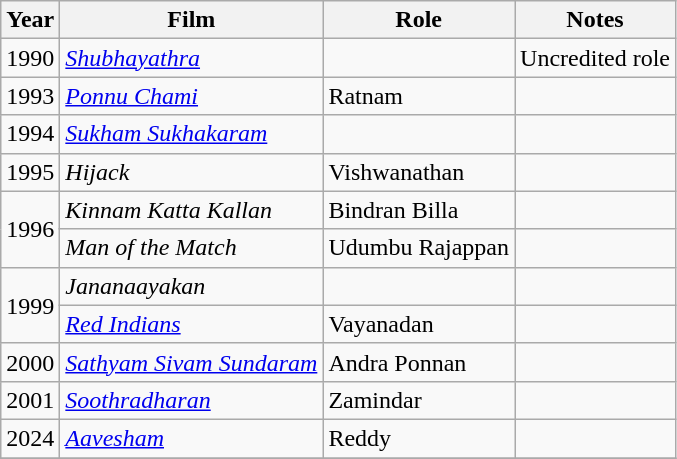<table class="wikitable sortable">
<tr>
<th>Year</th>
<th>Film</th>
<th>Role</th>
<th>Notes</th>
</tr>
<tr>
<td>1990</td>
<td><em><a href='#'>Shubhayathra</a></em></td>
<td></td>
<td>Uncredited role</td>
</tr>
<tr>
<td>1993</td>
<td><em><a href='#'>Ponnu Chami</a></em></td>
<td>Ratnam</td>
<td></td>
</tr>
<tr>
<td>1994</td>
<td><em><a href='#'>Sukham Sukhakaram</a></em></td>
<td></td>
<td></td>
</tr>
<tr>
<td>1995</td>
<td><em>Hijack</em></td>
<td>Vishwanathan</td>
<td></td>
</tr>
<tr>
<td rowspan="2">1996</td>
<td><em>Kinnam Katta Kallan</em></td>
<td>Bindran Billa</td>
<td></td>
</tr>
<tr>
<td><em>Man of the Match</em></td>
<td>Udumbu Rajappan</td>
<td></td>
</tr>
<tr>
<td rowspan="2">1999</td>
<td><em>Jananaayakan</em></td>
<td></td>
<td></td>
</tr>
<tr>
<td><em><a href='#'>Red Indians</a></em></td>
<td>Vayanadan</td>
<td></td>
</tr>
<tr>
<td>2000</td>
<td><em><a href='#'>Sathyam Sivam Sundaram</a></em></td>
<td>Andra Ponnan</td>
<td></td>
</tr>
<tr>
<td>2001</td>
<td><em><a href='#'>Soothradharan</a></em></td>
<td>Zamindar</td>
<td></td>
</tr>
<tr>
<td>2024</td>
<td><em><a href='#'>Aavesham</a></em></td>
<td>Reddy</td>
<td></td>
</tr>
<tr>
</tr>
</table>
